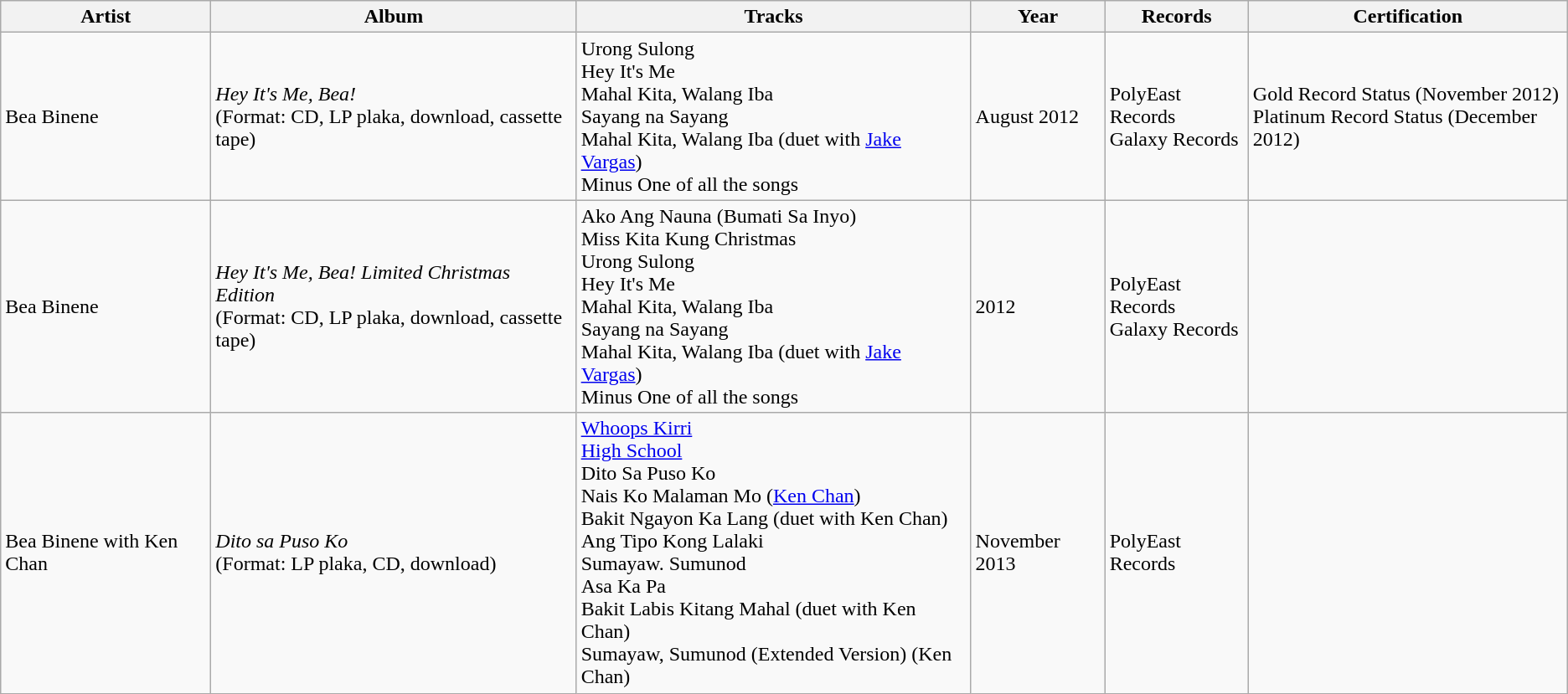<table class="wikitable">
<tr>
<th>Artist</th>
<th>Album</th>
<th>Tracks</th>
<th>Year</th>
<th>Records</th>
<th>Certification</th>
</tr>
<tr>
<td>Bea Binene</td>
<td><em>Hey It's Me, Bea!</em><br>(Format: CD, LP plaka, download, cassette tape)</td>
<td>Urong Sulong<br>  Hey It's Me<br> Mahal Kita, Walang Iba<br> Sayang na Sayang<br> Mahal Kita, Walang Iba (duet with <a href='#'>Jake Vargas</a>)<br>Minus One of all the songs</td>
<td>August 2012</td>
<td>PolyEast Records<br>Galaxy Records</td>
<td>Gold Record Status (November 2012)<br>Platinum Record Status (December 2012)</td>
</tr>
<tr>
<td>Bea Binene</td>
<td><em>Hey It's Me, Bea! Limited Christmas Edition</em><br>(Format: CD, LP plaka, download, cassette tape)</td>
<td>Ako Ang Nauna (Bumati Sa Inyo)<br> Miss Kita Kung Christmas<br> Urong Sulong<br>  Hey It's Me<br> Mahal Kita, Walang Iba<br> Sayang na Sayang<br> Mahal Kita, Walang Iba (duet with <a href='#'>Jake Vargas</a>)<br>Minus One of all the songs</td>
<td>2012</td>
<td>PolyEast Records<br>Galaxy Records</td>
<td></td>
</tr>
<tr>
<td>Bea Binene with Ken Chan</td>
<td><em>Dito sa Puso Ko</em><br>(Format: LP plaka, CD, download)</td>
<td><a href='#'>Whoops Kirri</a><br>  <a href='#'>High School</a><br> Dito Sa Puso Ko<br> Nais Ko Malaman Mo (<a href='#'>Ken Chan</a>)<br> Bakit Ngayon Ka Lang (duet with Ken Chan)<br>  Ang Tipo Kong Lalaki<br>  Sumayaw. Sumunod<br> Asa Ka Pa<br> Bakit Labis Kitang Mahal (duet with Ken Chan)<br>   Sumayaw, Sumunod (Extended Version) (Ken Chan)</td>
<td>November 2013</td>
<td>PolyEast Records</td>
<td></td>
</tr>
</table>
